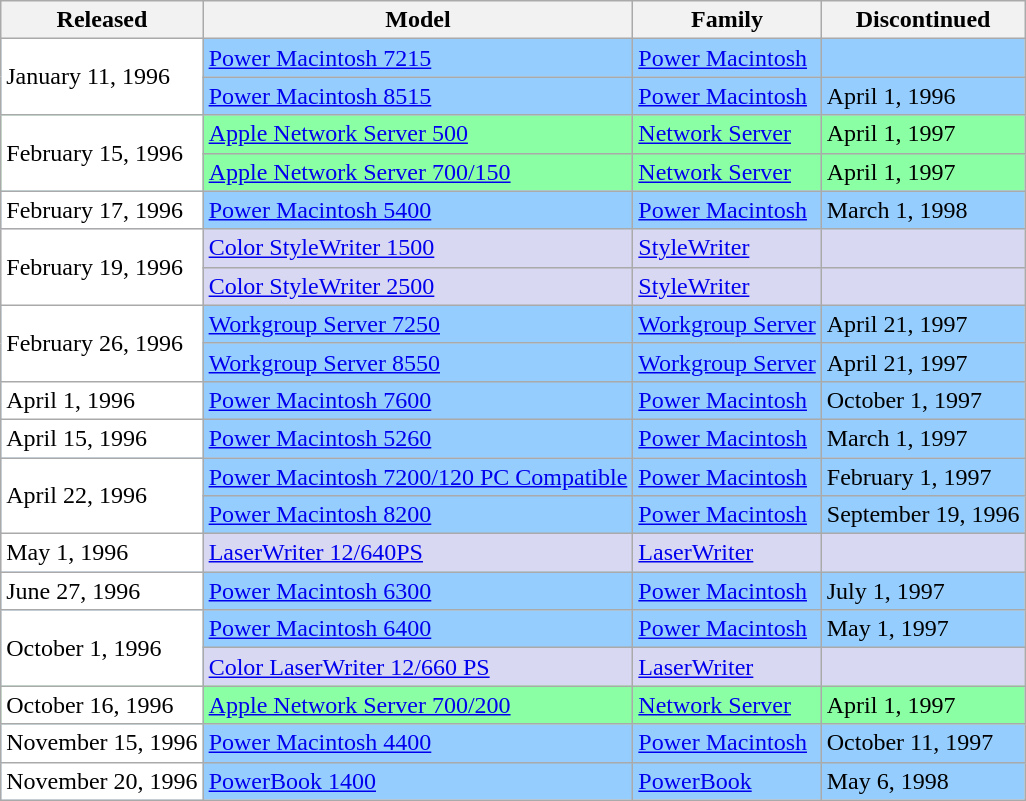<table class="wikitable">
<tr>
<th>Released</th>
<th>Model</th>
<th>Family</th>
<th>Discontinued</th>
</tr>
<tr bgcolor=#95CEFE>
<td bgcolor=#FFF rowspan=2>January 11, 1996</td>
<td><a href='#'>Power Macintosh 7215</a></td>
<td><a href='#'>Power Macintosh</a></td>
<td></td>
</tr>
<tr bgcolor=#95CEFE>
<td><a href='#'>Power Macintosh 8515</a></td>
<td><a href='#'>Power Macintosh</a></td>
<td>April 1, 1996</td>
</tr>
<tr bgcolor=#8BFFA3>
<td bgcolor=#FFF rowspan=2>February 15, 1996</td>
<td><a href='#'>Apple Network Server 500</a></td>
<td><a href='#'>Network Server</a></td>
<td>April 1, 1997</td>
</tr>
<tr bgcolor=#8BFFA3>
<td><a href='#'>Apple Network Server 700/150</a></td>
<td><a href='#'>Network Server</a></td>
<td>April 1, 1997</td>
</tr>
<tr bgcolor=#95CEFE>
<td bgcolor=#FFF>February 17, 1996</td>
<td><a href='#'>Power Macintosh 5400</a></td>
<td><a href='#'>Power Macintosh</a></td>
<td>March 1, 1998</td>
</tr>
<tr bgcolor=#D8D8F2>
<td bgcolor=#FFF rowspan=2>February 19, 1996</td>
<td><a href='#'>Color StyleWriter 1500</a></td>
<td><a href='#'>StyleWriter</a></td>
<td></td>
</tr>
<tr bgcolor=#D8D8F2>
<td><a href='#'>Color StyleWriter 2500</a></td>
<td><a href='#'>StyleWriter</a></td>
<td></td>
</tr>
<tr bgcolor=#95CEFE>
<td bgcolor=#FFF rowspan=2>February 26, 1996</td>
<td><a href='#'>Workgroup Server 7250</a></td>
<td><a href='#'>Workgroup Server</a></td>
<td>April 21, 1997</td>
</tr>
<tr bgcolor=#95CEFE>
<td><a href='#'>Workgroup Server 8550</a></td>
<td><a href='#'>Workgroup Server</a></td>
<td>April 21, 1997</td>
</tr>
<tr bgcolor=#95CEFE>
<td bgcolor=#FFF>April 1, 1996</td>
<td><a href='#'>Power Macintosh 7600</a></td>
<td><a href='#'>Power Macintosh</a></td>
<td>October 1, 1997</td>
</tr>
<tr bgcolor=#95CEFE>
<td bgcolor=#FFF>April 15, 1996</td>
<td><a href='#'>Power Macintosh 5260</a></td>
<td><a href='#'>Power Macintosh</a></td>
<td>March 1, 1997</td>
</tr>
<tr bgcolor=#95CEFE>
<td bgcolor=#FFF rowspan=2>April 22, 1996</td>
<td><a href='#'>Power Macintosh 7200/120 PC Compatible</a></td>
<td><a href='#'>Power Macintosh</a></td>
<td>February 1, 1997</td>
</tr>
<tr bgcolor=#95CEFE>
<td><a href='#'>Power Macintosh 8200</a></td>
<td><a href='#'>Power Macintosh</a></td>
<td>September 19, 1996</td>
</tr>
<tr bgcolor=#D8D8F2>
<td bgcolor=#FFF>May 1, 1996</td>
<td><a href='#'>LaserWriter 12/640PS</a></td>
<td><a href='#'>LaserWriter</a></td>
<td></td>
</tr>
<tr bgcolor=#95CEFE>
<td bgcolor=#FFF>June 27, 1996</td>
<td><a href='#'>Power Macintosh 6300</a></td>
<td><a href='#'>Power Macintosh</a></td>
<td>July 1, 1997</td>
</tr>
<tr bgcolor=#95CEFE>
<td bgcolor=#FFF rowspan=2>October 1, 1996</td>
<td><a href='#'>Power Macintosh 6400</a></td>
<td><a href='#'>Power Macintosh</a></td>
<td>May 1, 1997</td>
</tr>
<tr bgcolor=#D8D8F2>
<td><a href='#'>Color LaserWriter 12/660 PS</a></td>
<td><a href='#'>LaserWriter</a></td>
<td></td>
</tr>
<tr bgcolor=#8BFFA3>
<td bgcolor=#FFF>October 16, 1996</td>
<td><a href='#'>Apple Network Server 700/200</a></td>
<td><a href='#'>Network Server</a></td>
<td>April 1, 1997</td>
</tr>
<tr bgcolor=#95CEFE>
<td bgcolor=#FFF>November 15, 1996</td>
<td><a href='#'>Power Macintosh 4400</a></td>
<td><a href='#'>Power Macintosh</a></td>
<td>October 11, 1997</td>
</tr>
<tr bgcolor=#95CEFE>
<td bgcolor=#FFF>November 20, 1996</td>
<td><a href='#'>PowerBook 1400</a></td>
<td><a href='#'>PowerBook</a></td>
<td>May 6, 1998</td>
</tr>
</table>
